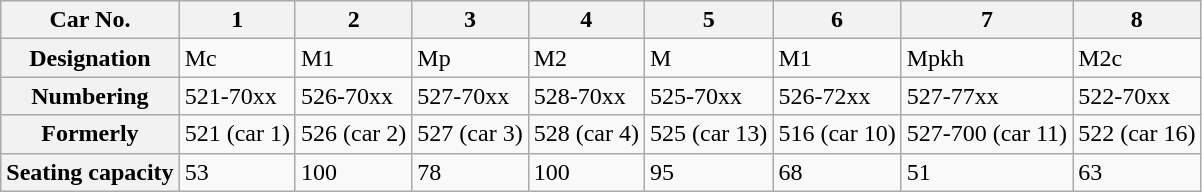<table class="wikitable">
<tr>
<th>Car No.</th>
<th>1</th>
<th>2</th>
<th>3</th>
<th>4</th>
<th>5</th>
<th>6</th>
<th>7</th>
<th>8</th>
</tr>
<tr>
<th>Designation</th>
<td>Mc</td>
<td>M1</td>
<td>Mp</td>
<td>M2</td>
<td>M</td>
<td>M1</td>
<td>Mpkh</td>
<td>M2c</td>
</tr>
<tr>
<th>Numbering</th>
<td>521-70xx</td>
<td>526-70xx</td>
<td>527-70xx</td>
<td>528-70xx</td>
<td>525-70xx</td>
<td>526-72xx</td>
<td>527-77xx</td>
<td>522-70xx</td>
</tr>
<tr>
<th>Formerly</th>
<td>521 (car 1)</td>
<td>526 (car 2)</td>
<td>527 (car 3)</td>
<td>528 (car 4)</td>
<td>525 (car 13)</td>
<td>516 (car 10)</td>
<td>527-700 (car 11)</td>
<td>522 (car 16)</td>
</tr>
<tr>
<th>Seating capacity</th>
<td>53</td>
<td>100</td>
<td>78</td>
<td>100</td>
<td>95</td>
<td>68</td>
<td>51</td>
<td>63</td>
</tr>
</table>
